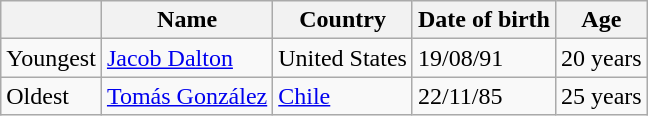<table class="wikitable">
<tr>
<th></th>
<th>Name</th>
<th>Country</th>
<th>Date of birth</th>
<th>Age</th>
</tr>
<tr>
<td>Youngest</td>
<td><a href='#'>Jacob Dalton</a></td>
<td> United States</td>
<td>19/08/91</td>
<td>20 years</td>
</tr>
<tr>
<td>Oldest</td>
<td><a href='#'>Tomás González</a></td>
<td> <a href='#'>Chile</a></td>
<td>22/11/85</td>
<td>25 years</td>
</tr>
</table>
